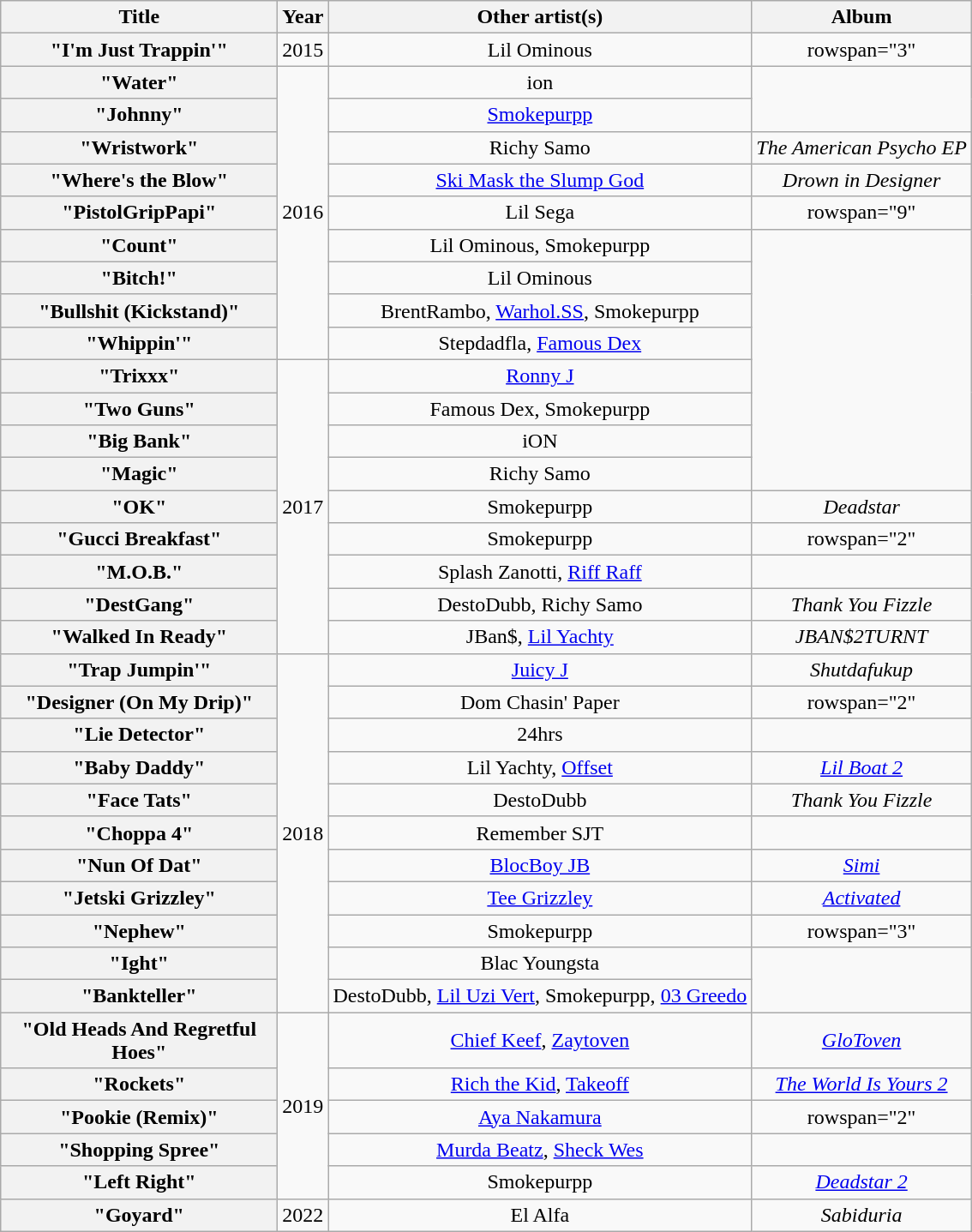<table class="wikitable plainrowheaders" style="text-align:center;">
<tr>
<th scope="col" style="width:13em;">Title</th>
<th scope="col">Year</th>
<th scope="col">Other artist(s)</th>
<th scope="col">Album</th>
</tr>
<tr>
<th scope="row">"I'm Just Trappin'"</th>
<td>2015</td>
<td>Lil Ominous</td>
<td>rowspan="3" </td>
</tr>
<tr>
<th scope="row">"Water"</th>
<td rowspan="9">2016</td>
<td>ion</td>
</tr>
<tr>
<th scope="row">"Johnny"</th>
<td><a href='#'>Smokepurpp</a></td>
</tr>
<tr>
<th scope="row">"Wristwork"</th>
<td>Richy Samo</td>
<td><em>The American Psycho EP</em></td>
</tr>
<tr>
<th scope="row">"Where's the Blow"</th>
<td><a href='#'>Ski Mask the Slump God</a></td>
<td><em>Drown in Designer</em></td>
</tr>
<tr>
<th scope="row">"PistolGripPapi"</th>
<td>Lil Sega</td>
<td>rowspan="9" </td>
</tr>
<tr>
<th scope="row">"Count"</th>
<td>Lil Ominous, Smokepurpp</td>
</tr>
<tr>
<th scope="row">"Bitch!"</th>
<td>Lil Ominous</td>
</tr>
<tr>
<th scope="row">"Bullshit (Kickstand)"</th>
<td>BrentRambo, <a href='#'>Warhol.SS</a>, Smokepurpp</td>
</tr>
<tr>
<th scope="row">"Whippin'"</th>
<td>Stepdadfla, <a href='#'>Famous Dex</a></td>
</tr>
<tr>
<th scope="row">"Trixxx"</th>
<td rowspan="9">2017</td>
<td><a href='#'>Ronny J</a></td>
</tr>
<tr>
<th scope="row">"Two Guns"</th>
<td>Famous Dex, Smokepurpp</td>
</tr>
<tr>
<th scope="row">"Big Bank"</th>
<td>iON</td>
</tr>
<tr>
<th scope="row">"Magic"</th>
<td>Richy Samo</td>
</tr>
<tr>
<th scope="row">"OK"</th>
<td>Smokepurpp</td>
<td><em>Deadstar</em></td>
</tr>
<tr>
<th scope="row">"Gucci Breakfast"</th>
<td>Smokepurpp</td>
<td>rowspan="2" </td>
</tr>
<tr>
<th scope="row">"M.O.B."</th>
<td>Splash Zanotti, <a href='#'>Riff Raff</a></td>
</tr>
<tr>
<th scope="row">"DestGang"</th>
<td>DestoDubb, Richy Samo</td>
<td><em>Thank You Fizzle</em></td>
</tr>
<tr>
<th scope="row">"Walked In Ready"</th>
<td>JBan$, <a href='#'>Lil Yachty</a></td>
<td><em>JBAN$2TURNT</em></td>
</tr>
<tr>
<th scope="row">"Trap Jumpin'"</th>
<td rowspan="11">2018</td>
<td><a href='#'>Juicy J</a></td>
<td><em>Shutdafukup</em></td>
</tr>
<tr>
<th scope="row">"Designer (On My Drip)"</th>
<td>Dom Chasin' Paper</td>
<td>rowspan="2" </td>
</tr>
<tr>
<th scope="row">"Lie Detector"</th>
<td>24hrs</td>
</tr>
<tr>
<th scope="row">"Baby Daddy"</th>
<td>Lil Yachty, <a href='#'>Offset</a></td>
<td><em><a href='#'>Lil Boat 2</a></em></td>
</tr>
<tr>
<th scope="row">"Face Tats"</th>
<td>DestoDubb</td>
<td><em>Thank You Fizzle</em></td>
</tr>
<tr>
<th scope="row">"Choppa 4"</th>
<td>Remember SJT</td>
<td></td>
</tr>
<tr>
<th scope="row">"Nun Of Dat"</th>
<td><a href='#'>BlocBoy JB</a></td>
<td><em><a href='#'>Simi</a></em></td>
</tr>
<tr>
<th scope="row">"Jetski Grizzley"</th>
<td><a href='#'>Tee Grizzley</a></td>
<td><em><a href='#'>Activated</a></em></td>
</tr>
<tr>
<th scope="row">"Nephew"</th>
<td>Smokepurpp</td>
<td>rowspan="3" </td>
</tr>
<tr>
<th scope="row">"Ight"</th>
<td>Blac Youngsta</td>
</tr>
<tr>
<th scope="row">"Bankteller"</th>
<td>DestoDubb, <a href='#'>Lil Uzi Vert</a>, Smokepurpp, <a href='#'>03 Greedo</a></td>
</tr>
<tr>
<th scope="row">"Old Heads And Regretful Hoes"</th>
<td rowspan="5">2019</td>
<td><a href='#'>Chief Keef</a>, <a href='#'>Zaytoven</a></td>
<td><em><a href='#'>GloToven</a></em></td>
</tr>
<tr>
<th scope="row">"Rockets"</th>
<td><a href='#'>Rich the Kid</a>, <a href='#'>Takeoff</a></td>
<td><em><a href='#'>The World Is Yours 2</a></em></td>
</tr>
<tr>
<th scope="row">"Pookie (Remix)"</th>
<td><a href='#'>Aya Nakamura</a></td>
<td>rowspan="2" </td>
</tr>
<tr>
<th scope="row">"Shopping Spree"</th>
<td><a href='#'>Murda Beatz</a>, <a href='#'>Sheck Wes</a></td>
</tr>
<tr>
<th scope="row">"Left Right"</th>
<td>Smokepurpp</td>
<td><em><a href='#'>Deadstar 2</a></em></td>
</tr>
<tr>
<th scope="row">"Goyard"</th>
<td>2022</td>
<td>El Alfa</td>
<td><em>Sabiduria</em></td>
</tr>
</table>
